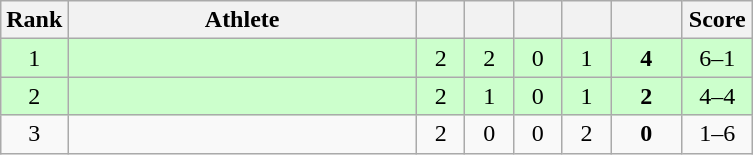<table class="wikitable" style="text-align: center;">
<tr>
<th width=25>Rank</th>
<th width=225>Athlete</th>
<th width=25></th>
<th width=25></th>
<th width=25></th>
<th width=25></th>
<th width=40></th>
<th width=40>Score</th>
</tr>
<tr bgcolor=ccffcc>
<td>1</td>
<td align=left></td>
<td>2</td>
<td>2</td>
<td>0</td>
<td>1</td>
<td><strong>4</strong></td>
<td>6–1</td>
</tr>
<tr bgcolor=ccffcc>
<td>2</td>
<td align=left></td>
<td>2</td>
<td>1</td>
<td>0</td>
<td>1</td>
<td><strong>2</strong></td>
<td>4–4</td>
</tr>
<tr>
<td>3</td>
<td align=left></td>
<td>2</td>
<td>0</td>
<td>0</td>
<td>2</td>
<td><strong>0</strong></td>
<td>1–6</td>
</tr>
</table>
